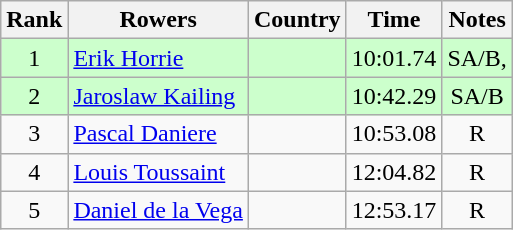<table class="wikitable" style="text-align:center">
<tr>
<th>Rank</th>
<th>Rowers</th>
<th>Country</th>
<th>Time</th>
<th>Notes</th>
</tr>
<tr bgcolor=ccffcc>
<td>1</td>
<td align="left"><a href='#'>Erik Horrie</a></td>
<td align="left"></td>
<td>10:01.74</td>
<td>SA/B, <strong></strong></td>
</tr>
<tr bgcolor=ccffcc>
<td>2</td>
<td align="left"><a href='#'>Jaroslaw Kailing</a></td>
<td align="left"></td>
<td>10:42.29</td>
<td>SA/B</td>
</tr>
<tr>
<td>3</td>
<td align="left"><a href='#'>Pascal Daniere</a></td>
<td align="left"></td>
<td>10:53.08</td>
<td>R</td>
</tr>
<tr>
<td>4</td>
<td align="left"><a href='#'>Louis Toussaint</a></td>
<td align="left"></td>
<td>12:04.82</td>
<td>R</td>
</tr>
<tr>
<td>5</td>
<td align="left"><a href='#'>Daniel de la Vega</a></td>
<td align="left"></td>
<td>12:53.17</td>
<td>R</td>
</tr>
</table>
